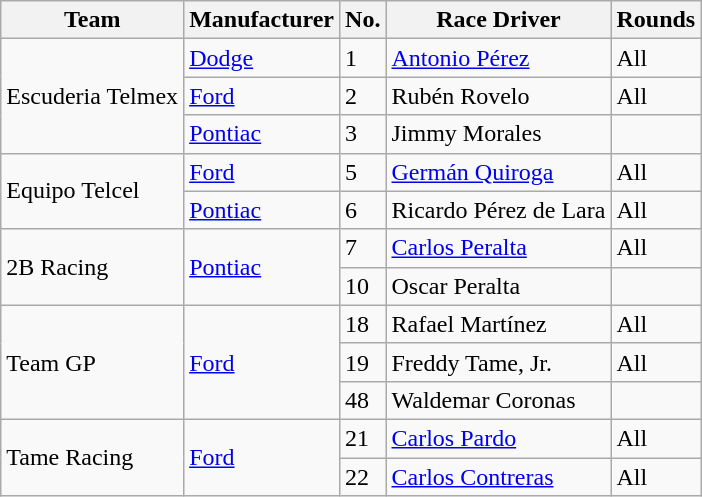<table class="wikitable">
<tr>
<th>Team</th>
<th>Manufacturer</th>
<th>No.</th>
<th>Race Driver</th>
<th>Rounds</th>
</tr>
<tr>
<td rowspan=3>Escuderia Telmex</td>
<td><a href='#'>Dodge</a></td>
<td>1</td>
<td><a href='#'>Antonio Pérez</a></td>
<td>All</td>
</tr>
<tr>
<td><a href='#'>Ford</a></td>
<td>2</td>
<td>Rubén Rovelo</td>
<td>All</td>
</tr>
<tr>
<td><a href='#'>Pontiac</a></td>
<td>3</td>
<td>Jimmy Morales</td>
<td></td>
</tr>
<tr>
<td rowspan=2>Equipo Telcel</td>
<td><a href='#'>Ford</a></td>
<td>5</td>
<td><a href='#'>Germán Quiroga</a></td>
<td>All</td>
</tr>
<tr>
<td><a href='#'>Pontiac</a></td>
<td>6</td>
<td>Ricardo Pérez de Lara</td>
<td>All</td>
</tr>
<tr>
<td rowspan=2>2B Racing</td>
<td rowspan=2><a href='#'>Pontiac</a></td>
<td>7</td>
<td><a href='#'>Carlos Peralta</a></td>
<td>All</td>
</tr>
<tr>
<td>10</td>
<td>Oscar Peralta</td>
<td></td>
</tr>
<tr>
<td rowspan=3>Team GP</td>
<td rowspan=3><a href='#'>Ford</a></td>
<td>18</td>
<td>Rafael Martínez</td>
<td>All</td>
</tr>
<tr>
<td>19</td>
<td>Freddy Tame, Jr.</td>
<td>All</td>
</tr>
<tr>
<td>48</td>
<td>Waldemar Coronas</td>
<td></td>
</tr>
<tr>
<td rowspan=2>Tame Racing</td>
<td rowspan=2><a href='#'>Ford</a></td>
<td>21</td>
<td><a href='#'>Carlos Pardo</a></td>
<td>All</td>
</tr>
<tr>
<td>22</td>
<td><a href='#'>Carlos Contreras</a></td>
<td>All</td>
</tr>
</table>
